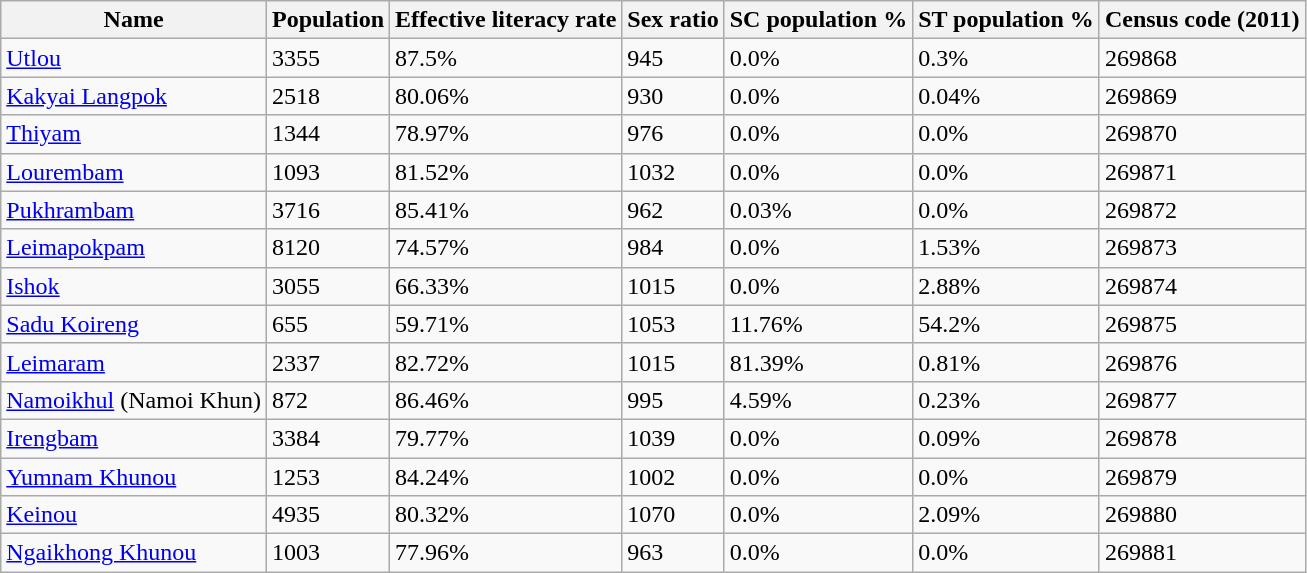<table class="wikitable sortable">
<tr>
<th>Name</th>
<th>Population</th>
<th>Effective literacy rate</th>
<th>Sex ratio</th>
<th>SC population %</th>
<th>ST population %</th>
<th>Census code (2011)</th>
</tr>
<tr>
<td><a href='#'>Utlou</a></td>
<td>3355</td>
<td>87.5%</td>
<td>945</td>
<td>0.0%</td>
<td>0.3%</td>
<td>269868</td>
</tr>
<tr>
<td><a href='#'>Kakyai Langpok</a></td>
<td>2518</td>
<td>80.06%</td>
<td>930</td>
<td>0.0%</td>
<td>0.04%</td>
<td>269869</td>
</tr>
<tr>
<td><a href='#'>Thiyam</a></td>
<td>1344</td>
<td>78.97%</td>
<td>976</td>
<td>0.0%</td>
<td>0.0%</td>
<td>269870</td>
</tr>
<tr>
<td><a href='#'>Lourembam</a></td>
<td>1093</td>
<td>81.52%</td>
<td>1032</td>
<td>0.0%</td>
<td>0.0%</td>
<td>269871</td>
</tr>
<tr>
<td><a href='#'>Pukhrambam</a></td>
<td>3716</td>
<td>85.41%</td>
<td>962</td>
<td>0.03%</td>
<td>0.0%</td>
<td>269872</td>
</tr>
<tr>
<td><a href='#'>Leimapokpam</a></td>
<td>8120</td>
<td>74.57%</td>
<td>984</td>
<td>0.0%</td>
<td>1.53%</td>
<td>269873</td>
</tr>
<tr>
<td><a href='#'>Ishok</a></td>
<td>3055</td>
<td>66.33%</td>
<td>1015</td>
<td>0.0%</td>
<td>2.88%</td>
<td>269874</td>
</tr>
<tr>
<td><a href='#'>Sadu Koireng</a></td>
<td>655</td>
<td>59.71%</td>
<td>1053</td>
<td>11.76%</td>
<td>54.2%</td>
<td>269875</td>
</tr>
<tr>
<td><a href='#'>Leimaram</a></td>
<td>2337</td>
<td>82.72%</td>
<td>1015</td>
<td>81.39%</td>
<td>0.81%</td>
<td>269876</td>
</tr>
<tr>
<td><a href='#'>Namoikhul</a> (Namoi Khun)</td>
<td>872</td>
<td>86.46%</td>
<td>995</td>
<td>4.59%</td>
<td>0.23%</td>
<td>269877</td>
</tr>
<tr>
<td><a href='#'>Irengbam</a></td>
<td>3384</td>
<td>79.77%</td>
<td>1039</td>
<td>0.0%</td>
<td>0.09%</td>
<td>269878</td>
</tr>
<tr>
<td><a href='#'>Yumnam Khunou</a></td>
<td>1253</td>
<td>84.24%</td>
<td>1002</td>
<td>0.0%</td>
<td>0.0%</td>
<td>269879</td>
</tr>
<tr>
<td><a href='#'>Keinou</a></td>
<td>4935</td>
<td>80.32%</td>
<td>1070</td>
<td>0.0%</td>
<td>2.09%</td>
<td>269880</td>
</tr>
<tr>
<td><a href='#'>Ngaikhong Khunou</a></td>
<td>1003</td>
<td>77.96%</td>
<td>963</td>
<td>0.0%</td>
<td>0.0%</td>
<td>269881</td>
</tr>
</table>
